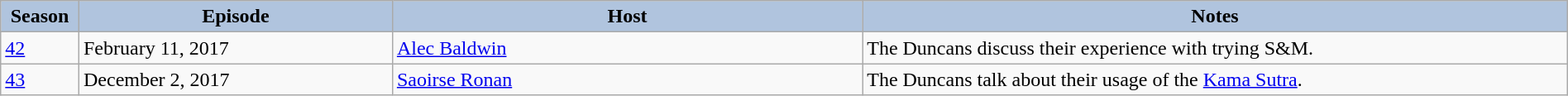<table class="wikitable" style="width:100%;">
<tr>
<th style="background:#B0C4DE;" width="5%">Season</th>
<th style="background:#B0C4DE;" width="20%">Episode</th>
<th style="background:#B0C4DE;" width="30%">Host</th>
<th style="background:#B0C4DE;" width="45%">Notes</th>
</tr>
<tr>
<td><a href='#'>42</a></td>
<td>February 11, 2017</td>
<td><a href='#'>Alec Baldwin</a></td>
<td>The Duncans discuss their experience with trying S&M.</td>
</tr>
<tr>
<td><a href='#'>43</a></td>
<td>December 2, 2017</td>
<td><a href='#'>Saoirse Ronan</a></td>
<td>The Duncans talk about their usage of the <a href='#'>Kama Sutra</a>.</td>
</tr>
</table>
